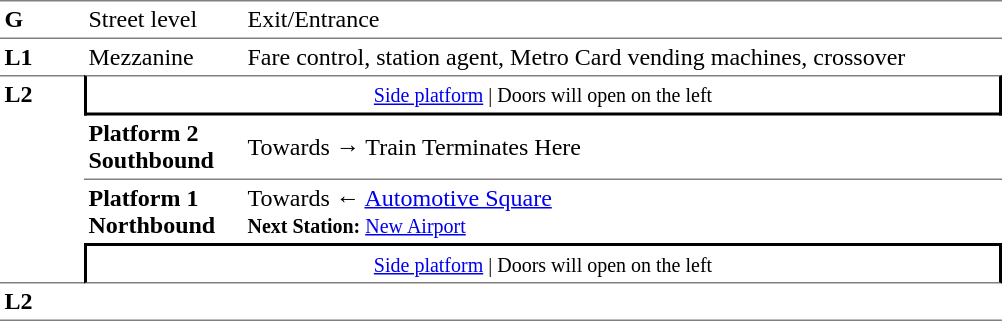<table table border=0 cellspacing=0 cellpadding=3>
<tr>
<td style="border-bottom:solid 1px grey;border-top:solid 1px grey;" width=50 valign=top><strong>G</strong></td>
<td style="border-top:solid 1px grey;border-bottom:solid 1px grey;" width=100 valign=top>Street level</td>
<td style="border-top:solid 1px grey;border-bottom:solid 1px grey;" width=500 valign=top>Exit/Entrance</td>
</tr>
<tr>
<td valign=top><strong>L1</strong></td>
<td valign=top>Mezzanine</td>
<td valign=top>Fare control, station agent, Metro Card vending machines, crossover<br></td>
</tr>
<tr>
<td style="border-top:solid 1px grey;border-bottom:solid 1px grey;" width=50 rowspan=4 valign=top><strong>L2</strong></td>
<td style="border-top:solid 1px grey;border-right:solid 2px black;border-left:solid 2px black;border-bottom:solid 2px black;text-align:center;" colspan=2><small><a href='#'>Side platform</a> | Doors will open on the left </small></td>
</tr>
<tr>
<td style="border-bottom:solid 1px grey;" width=100><span><strong>Platform 2</strong><br><strong>Southbound</strong></span></td>
<td style="border-bottom:solid 1px grey;" width=500>Towards → Train Terminates Here</td>
</tr>
<tr>
<td><span><strong>Platform 1</strong><br><strong>Northbound</strong></span></td>
<td>Towards ← <a href='#'>Automotive Square</a><br><small><strong>Next Station:</strong> <a href='#'>New Airport</a></small></td>
</tr>
<tr>
<td style="border-top:solid 2px black;border-right:solid 2px black;border-left:solid 2px black;border-bottom:solid 1px grey;" colspan=2  align=center><small><a href='#'>Side platform</a> | Doors will open on the left </small></td>
</tr>
<tr>
<td style="border-bottom:solid 1px grey;" width=50 rowspan=2 valign=top><strong>L2</strong></td>
<td style="border-bottom:solid 1px grey;" width=100></td>
<td style="border-bottom:solid 1px grey;" width=500></td>
</tr>
<tr>
</tr>
</table>
